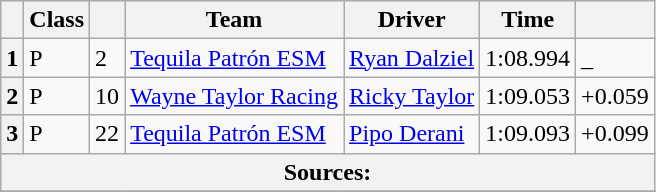<table class="wikitable">
<tr>
<th scope="col"></th>
<th scope="col">Class</th>
<th scope="col"></th>
<th scope="col">Team</th>
<th scope="col">Driver</th>
<th scope="col">Time</th>
<th scope="col"></th>
</tr>
<tr>
<th scope="row">1</th>
<td>P</td>
<td>2</td>
<td><a href='#'>Tequila Patrón ESM</a></td>
<td><a href='#'>Ryan Dalziel</a></td>
<td>1:08.994</td>
<td>_</td>
</tr>
<tr>
<th scope="row">2</th>
<td>P</td>
<td>10</td>
<td><a href='#'>Wayne Taylor Racing</a></td>
<td><a href='#'>Ricky Taylor</a></td>
<td>1:09.053</td>
<td>+0.059</td>
</tr>
<tr>
<th scope="row">3</th>
<td>P</td>
<td>22</td>
<td><a href='#'>Tequila Patrón ESM</a></td>
<td><a href='#'>Pipo Derani</a></td>
<td>1:09.093</td>
<td>+0.099</td>
</tr>
<tr>
<th colspan="7">Sources:</th>
</tr>
<tr>
</tr>
</table>
